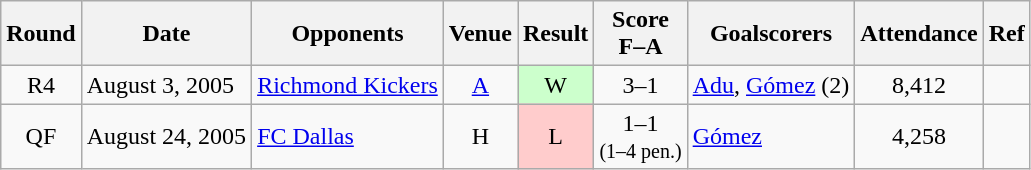<table class="wikitable" style="text-align:center">
<tr>
<th scope="col">Round</th>
<th scope="col">Date</th>
<th scope="col">Opponents</th>
<th scope="col">Venue</th>
<th scope="col">Result</th>
<th scope="col">Score<br>F–A</th>
<th scope="col">Goalscorers</th>
<th scope="col">Attendance</th>
<th scope="col">Ref</th>
</tr>
<tr>
<td>R4</td>
<td align="left">August 3, 2005</td>
<td align="left"><a href='#'>Richmond Kickers</a></td>
<td><a href='#'>A</a></td>
<td style="background-color:#CCFFCC">W</td>
<td>3–1</td>
<td align="left"><a href='#'>Adu</a>, <a href='#'>Gómez</a> (2)</td>
<td>8,412</td>
<td></td>
</tr>
<tr>
<td>QF</td>
<td align="left">August 24, 2005</td>
<td align="left"><a href='#'>FC Dallas</a></td>
<td>H</td>
<td style="background-color:#FFCCCC">L</td>
<td>1–1<br><small>(1–4 pen.)</small></td>
<td align="left"><a href='#'>Gómez</a></td>
<td>4,258</td>
<td></td>
</tr>
</table>
